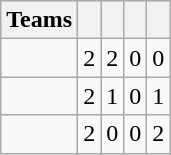<table class="wikitable" style="text-align: center;">
<tr>
<th>Teams</th>
<th></th>
<th></th>
<th></th>
<th></th>
</tr>
<tr>
<td align=left></td>
<td>2</td>
<td>2</td>
<td>0</td>
<td>0</td>
</tr>
<tr>
<td align=left></td>
<td>2</td>
<td>1</td>
<td>0</td>
<td>1</td>
</tr>
<tr>
<td align=left></td>
<td>2</td>
<td>0</td>
<td>0</td>
<td>2</td>
</tr>
</table>
